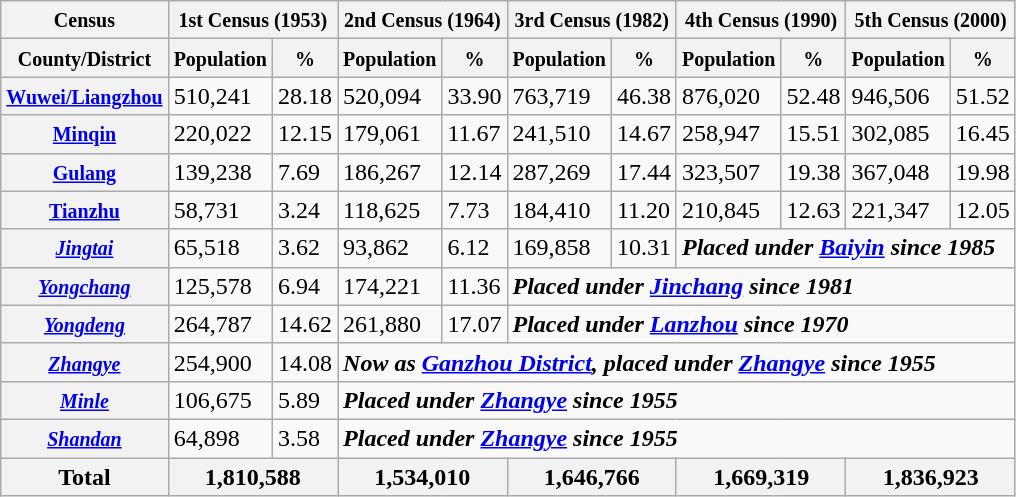<table class="wikitable">
<tr>
<th><small><strong>Census</strong></small></th>
<th colspan="2"><small><strong>1st Census (1953)</strong></small></th>
<th colspan="2"><small><strong>2nd Census (1964)</strong></small></th>
<th colspan="2"><small><strong>3rd Census (1982)</strong></small></th>
<th colspan="2"><small><strong>4th Census (1990)</strong></small></th>
<th colspan="2"><small><strong>5th Census (2000)</strong></small></th>
</tr>
<tr>
<th><small>County/District</small></th>
<th><small>Population</small></th>
<th><small>%</small></th>
<th><small>Population</small></th>
<th><small>%</small></th>
<th><small>Population</small></th>
<th><small>%</small></th>
<th><small>Population</small></th>
<th><small>%</small></th>
<th><small>Population</small></th>
<th><small>%</small></th>
</tr>
<tr>
<th><small><a href='#'>Wuwei/Liangzhou</a></small></th>
<td>510,241</td>
<td>28.18</td>
<td>520,094</td>
<td>33.90</td>
<td>763,719</td>
<td>46.38</td>
<td>876,020</td>
<td>52.48</td>
<td>946,506</td>
<td>51.52</td>
</tr>
<tr>
<th><small><a href='#'>Minqin</a></small></th>
<td>220,022</td>
<td>12.15</td>
<td>179,061</td>
<td>11.67</td>
<td>241,510</td>
<td>14.67</td>
<td>258,947</td>
<td>15.51</td>
<td>302,085</td>
<td>16.45</td>
</tr>
<tr>
<th><small><a href='#'>Gulang</a></small></th>
<td>139,238</td>
<td>7.69</td>
<td>186,267</td>
<td>12.14</td>
<td>287,269</td>
<td>17.44</td>
<td>323,507</td>
<td>19.38</td>
<td>367,048</td>
<td>19.98</td>
</tr>
<tr>
<th><small><a href='#'>Tianzhu</a></small></th>
<td>58,731</td>
<td>3.24</td>
<td>118,625</td>
<td>7.73</td>
<td>184,410</td>
<td>11.20</td>
<td>210,845</td>
<td>12.63</td>
<td>221,347</td>
<td>12.05</td>
</tr>
<tr>
<th><small><em><a href='#'>Jingtai</a></em></small></th>
<td>65,518</td>
<td>3.62</td>
<td>93,862</td>
<td>6.12</td>
<td>169,858</td>
<td>10.31</td>
<td colspan="4"><strong><em>Placed under <a href='#'>Baiyin</a> since 1985</em></strong></td>
</tr>
<tr>
<th><small><em><a href='#'>Yongchang</a></em></small></th>
<td>125,578</td>
<td>6.94</td>
<td>174,221</td>
<td>11.36</td>
<td colspan="6"><strong><em>Placed under <a href='#'>Jinchang</a> since 1981</em></strong></td>
</tr>
<tr>
<th><em><small><a href='#'>Yongdeng</a></small></em></th>
<td>264,787</td>
<td>14.62</td>
<td>261,880</td>
<td>17.07</td>
<td colspan="6"><strong><em>Placed under <a href='#'>Lanzhou</a> since 1970</em></strong></td>
</tr>
<tr>
<th><em><small><a href='#'>Zhangye</a></small></em></th>
<td>254,900</td>
<td>14.08</td>
<td colspan="8"><strong><em>Now as <a href='#'>Ganzhou District</a>, placed under <a href='#'>Zhangye</a> since 1955</em></strong></td>
</tr>
<tr>
<th><small><em><a href='#'>Minle</a></em></small></th>
<td>106,675</td>
<td>5.89</td>
<td colspan="8"><strong><em>Placed under <a href='#'>Zhangye</a> since 1955</em></strong></td>
</tr>
<tr>
<th><small><em><a href='#'>Shandan</a></em></small></th>
<td>64,898</td>
<td>3.58</td>
<td colspan="8"><strong><em>Placed under <a href='#'>Zhangye</a> since 1955</em></strong></td>
</tr>
<tr>
<th>Total</th>
<th colspan="2">1,810,588</th>
<th colspan="2">1,534,010</th>
<th colspan="2">1,646,766</th>
<th colspan="2">1,669,319</th>
<th colspan="2">1,836,923</th>
</tr>
</table>
